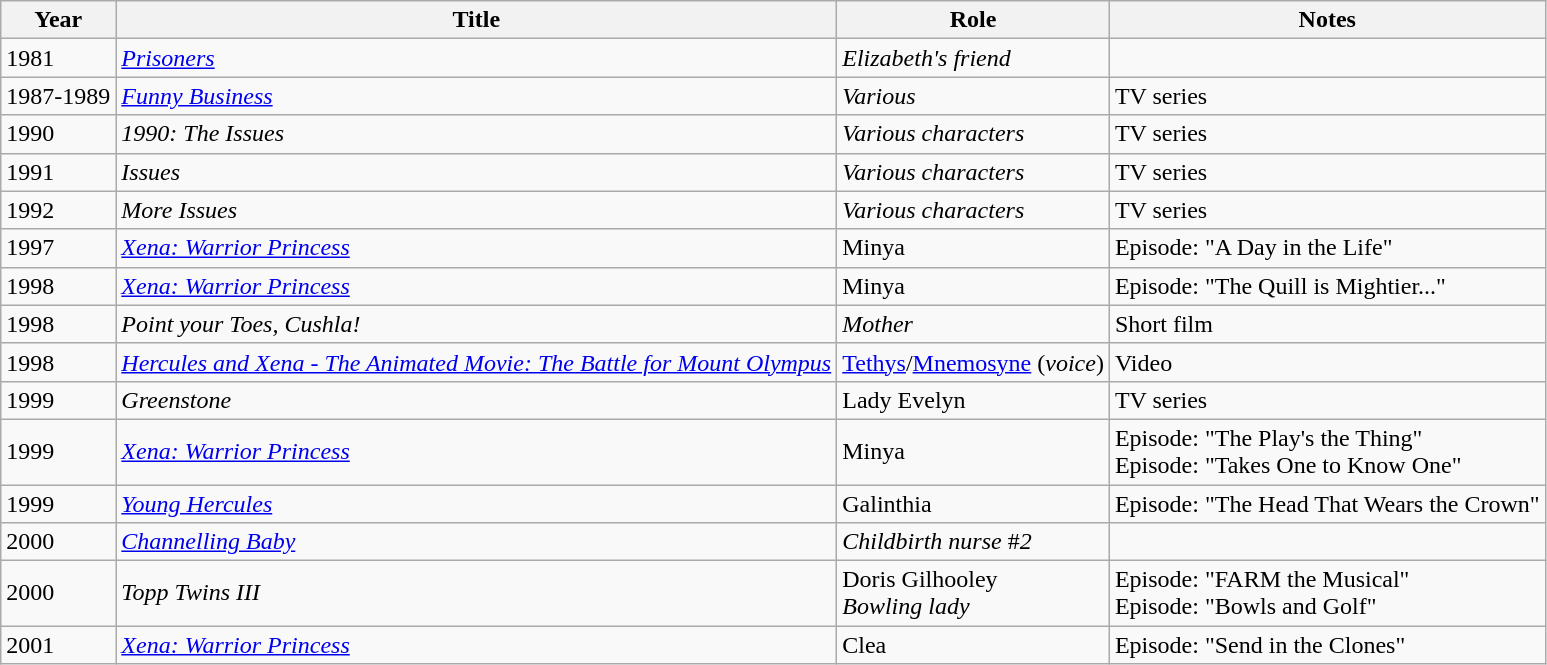<table class="wikitable sortable">
<tr>
<th>Year</th>
<th>Title</th>
<th>Role</th>
<th class="unsortable">Notes</th>
</tr>
<tr>
<td>1981</td>
<td><em><a href='#'>Prisoners</a></em></td>
<td><em>Elizabeth's friend</em></td>
<td></td>
</tr>
<tr>
<td>1987-1989</td>
<td><em><a href='#'>Funny Business</a></em></td>
<td><em>Various</em></td>
<td>TV series</td>
</tr>
<tr>
<td>1990</td>
<td><em>1990: The Issues</em></td>
<td><em>Various characters</em></td>
<td>TV series</td>
</tr>
<tr>
<td>1991</td>
<td><em>Issues</em></td>
<td><em>Various characters</em></td>
<td>TV series</td>
</tr>
<tr>
<td>1992</td>
<td><em>More Issues</em></td>
<td><em>Various characters</em></td>
<td>TV series</td>
</tr>
<tr>
<td>1997</td>
<td><em><a href='#'>Xena: Warrior Princess</a></em></td>
<td>Minya</td>
<td>Episode: "A Day in the Life"</td>
</tr>
<tr>
<td>1998</td>
<td><em><a href='#'>Xena: Warrior Princess</a></em></td>
<td>Minya</td>
<td>Episode: "The Quill is Mightier..."</td>
</tr>
<tr>
<td>1998</td>
<td><em>Point your Toes, Cushla!</em></td>
<td><em>Mother</em></td>
<td>Short film</td>
</tr>
<tr>
<td>1998</td>
<td><em><a href='#'>Hercules and Xena - The Animated Movie: The Battle for Mount Olympus</a></em></td>
<td><a href='#'>Tethys</a>/<a href='#'>Mnemosyne</a> (<em>voice</em>)</td>
<td>Video</td>
</tr>
<tr>
<td>1999</td>
<td><em>Greenstone</em></td>
<td>Lady Evelyn</td>
<td>TV series</td>
</tr>
<tr>
<td>1999</td>
<td><em><a href='#'>Xena: Warrior Princess</a></em></td>
<td>Minya</td>
<td>Episode: "The Play's the Thing"<br>Episode: "Takes One to Know One"</td>
</tr>
<tr>
<td>1999</td>
<td><em><a href='#'>Young Hercules</a></em></td>
<td>Galinthia</td>
<td>Episode: "The Head That Wears the Crown"</td>
</tr>
<tr>
<td>2000</td>
<td><em><a href='#'>Channelling Baby</a></em></td>
<td><em>Childbirth nurse</em> #<em>2</em></td>
<td></td>
</tr>
<tr>
<td>2000</td>
<td><em>Topp Twins III</em></td>
<td>Doris Gilhooley<br><em>Bowling lady</em></td>
<td>Episode: "FARM the Musical"<br>Episode: "Bowls and Golf"</td>
</tr>
<tr>
<td>2001</td>
<td><em><a href='#'>Xena: Warrior Princess</a></em></td>
<td>Clea</td>
<td>Episode: "Send in the Clones"</td>
</tr>
</table>
